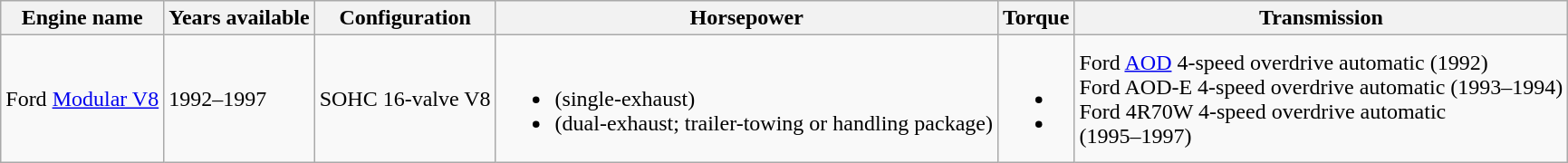<table class="wikitable" border="1">
<tr>
<th>Engine name</th>
<th>Years available</th>
<th>Configuration</th>
<th>Horsepower</th>
<th>Torque</th>
<th>Transmission</th>
</tr>
<tr>
<td>Ford <a href='#'>Modular V8</a></td>
<td>1992–1997</td>
<td> SOHC 16-valve V8</td>
<td><br><ul><li> (single-exhaust)</li><li> (dual-exhaust; trailer-towing or handling package)</li></ul></td>
<td><br><ul><li></li><li></li></ul></td>
<td>Ford <a href='#'>AOD</a> 4-speed overdrive automatic (1992)<br>Ford AOD-E 4-speed overdrive automatic (1993–1994)<br>Ford 4R70W 4-speed overdrive automatic<br>(1995–1997)</td>
</tr>
</table>
